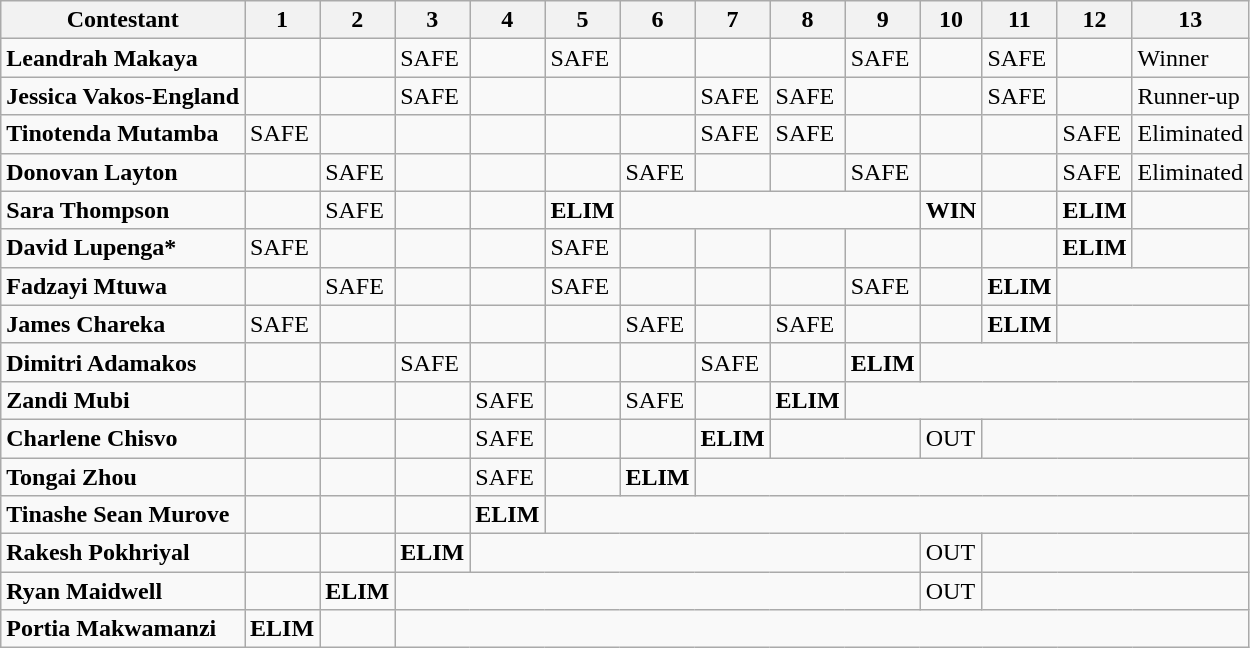<table class="wikitable">
<tr>
<th>Contestant</th>
<th>1</th>
<th>2</th>
<th>3</th>
<th>4</th>
<th>5</th>
<th>6</th>
<th>7</th>
<th>8</th>
<th>9</th>
<th>10</th>
<th>11</th>
<th>12</th>
<th>13</th>
</tr>
<tr>
<td><strong>Leandrah Makaya</strong></td>
<td></td>
<td></td>
<td>SAFE</td>
<td></td>
<td>SAFE</td>
<td></td>
<td></td>
<td></td>
<td>SAFE</td>
<td></td>
<td>SAFE</td>
<td></td>
<td>Winner</td>
</tr>
<tr>
<td><strong>Jessica Vakos-England</strong></td>
<td></td>
<td></td>
<td>SAFE</td>
<td></td>
<td></td>
<td></td>
<td>SAFE</td>
<td>SAFE</td>
<td></td>
<td></td>
<td>SAFE</td>
<td></td>
<td>Runner-up</td>
</tr>
<tr>
<td><strong>Tinotenda Mutamba</strong></td>
<td>SAFE</td>
<td></td>
<td></td>
<td></td>
<td></td>
<td></td>
<td>SAFE</td>
<td>SAFE</td>
<td></td>
<td></td>
<td></td>
<td>SAFE</td>
<td>Eliminated</td>
</tr>
<tr>
<td><strong>Donovan Layton</strong></td>
<td></td>
<td>SAFE</td>
<td></td>
<td></td>
<td></td>
<td>SAFE</td>
<td></td>
<td></td>
<td>SAFE</td>
<td></td>
<td></td>
<td>SAFE</td>
<td>Eliminated</td>
</tr>
<tr>
<td><strong>Sara Thompson</strong></td>
<td></td>
<td>SAFE</td>
<td></td>
<td></td>
<td><strong>ELIM</strong></td>
<td colspan="4"></td>
<td><strong>WIN</strong></td>
<td></td>
<td><strong>ELIM</strong></td>
<td></td>
</tr>
<tr>
<td><strong>David Lupenga*</strong></td>
<td>SAFE</td>
<td></td>
<td></td>
<td></td>
<td>SAFE</td>
<td></td>
<td></td>
<td></td>
<td></td>
<td></td>
<td></td>
<td><strong>ELIM</strong></td>
<td></td>
</tr>
<tr>
<td><strong>Fadzayi Mtuwa</strong></td>
<td></td>
<td>SAFE</td>
<td></td>
<td></td>
<td>SAFE</td>
<td></td>
<td></td>
<td></td>
<td>SAFE</td>
<td></td>
<td><strong>ELIM</strong></td>
<td colspan="2"></td>
</tr>
<tr>
<td><strong>James Chareka</strong></td>
<td>SAFE</td>
<td></td>
<td></td>
<td></td>
<td></td>
<td>SAFE</td>
<td></td>
<td>SAFE</td>
<td></td>
<td></td>
<td><strong>ELIM</strong></td>
<td colspan="2"></td>
</tr>
<tr>
<td><strong>Dimitri Adamakos</strong></td>
<td></td>
<td></td>
<td>SAFE</td>
<td></td>
<td></td>
<td></td>
<td>SAFE</td>
<td></td>
<td><strong>ELIM</strong></td>
<td colspan="4"></td>
</tr>
<tr>
<td><strong>Zandi Mubi</strong></td>
<td></td>
<td></td>
<td></td>
<td>SAFE</td>
<td></td>
<td>SAFE</td>
<td></td>
<td><strong>ELIM</strong></td>
<td colspan="5"></td>
</tr>
<tr>
<td><strong>Charlene Chisvo</strong></td>
<td></td>
<td></td>
<td></td>
<td>SAFE</td>
<td></td>
<td></td>
<td><strong>ELIM</strong></td>
<td colspan="2"></td>
<td>OUT</td>
<td colspan="3"></td>
</tr>
<tr>
<td><strong>Tongai Zhou</strong></td>
<td></td>
<td></td>
<td></td>
<td>SAFE</td>
<td></td>
<td><strong>ELIM</strong></td>
<td colspan="7"></td>
</tr>
<tr>
<td><strong>Tinashe Sean Murove</strong></td>
<td></td>
<td></td>
<td></td>
<td><strong>ELIM</strong></td>
<td colspan="9"></td>
</tr>
<tr>
<td><strong>Rakesh Pokhriyal</strong></td>
<td></td>
<td></td>
<td><strong>ELIM</strong></td>
<td colspan="6"></td>
<td>OUT</td>
<td colspan="3"></td>
</tr>
<tr>
<td><strong>Ryan Maidwell</strong></td>
<td></td>
<td><strong>ELIM</strong></td>
<td colspan="7"></td>
<td>OUT</td>
<td colspan="3"></td>
</tr>
<tr>
<td><strong>Portia Makwamanzi</strong></td>
<td><strong>ELIM</strong></td>
<td></td>
<td colspan="11"></td>
</tr>
</table>
